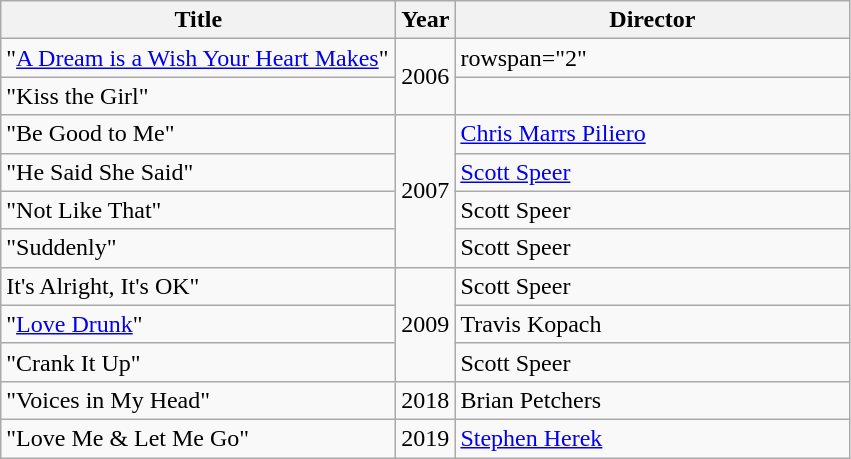<table class="wikitable sortable">
<tr>
<th scope="col" style="width:16em;">Title</th>
<th scope="col">Year</th>
<th scope="col" style="width:16em;">Director</th>
</tr>
<tr>
<td>"<a href='#'>A Dream is a Wish Your Heart Makes</a>"</td>
<td rowspan="2">2006</td>
<td>rowspan="2" </td>
</tr>
<tr>
<td>"Kiss the Girl"</td>
</tr>
<tr>
<td>"Be Good to Me"</td>
<td rowspan="4">2007</td>
<td><a href='#'>Chris Marrs Piliero</a></td>
</tr>
<tr>
<td>"He Said She Said"</td>
<td><a href='#'>Scott Speer</a></td>
</tr>
<tr>
<td>"Not Like That"</td>
<td>Scott Speer</td>
</tr>
<tr>
<td>"Suddenly"</td>
<td>Scott Speer</td>
</tr>
<tr>
<td "It's Alright, It's OK (Ashley Tisdale song)>It's Alright, It's OK"</td>
<td rowspan="3">2009</td>
<td>Scott Speer</td>
</tr>
<tr>
<td>"<a href='#'>Love Drunk</a>"</td>
<td>Travis Kopach</td>
</tr>
<tr>
<td>"Crank It Up"</td>
<td>Scott Speer</td>
</tr>
<tr>
<td>"Voices in My Head"</td>
<td>2018</td>
<td>Brian Petchers</td>
</tr>
<tr>
<td>"Love Me & Let Me Go"</td>
<td>2019</td>
<td><a href='#'>Stephen Herek</a></td>
</tr>
</table>
